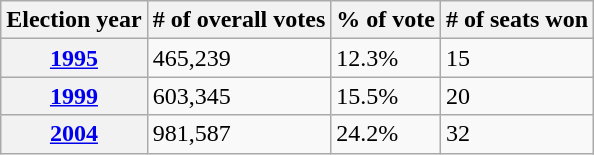<table class="wikitable">
<tr>
<th>Election year</th>
<th># of overall votes</th>
<th>% of vote</th>
<th># of seats won</th>
</tr>
<tr>
<th><a href='#'>1995</a></th>
<td>465,239</td>
<td>12.3%</td>
<td>15</td>
</tr>
<tr>
<th><a href='#'>1999</a></th>
<td>603,345</td>
<td>15.5%</td>
<td>20</td>
</tr>
<tr>
<th><a href='#'>2004</a></th>
<td>981,587</td>
<td>24.2%</td>
<td>32</td>
</tr>
</table>
